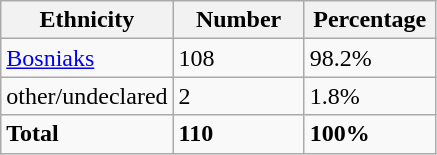<table class="wikitable">
<tr>
<th width="100px">Ethnicity</th>
<th width="80px">Number</th>
<th width="80px">Percentage</th>
</tr>
<tr>
<td><a href='#'>Bosniaks</a></td>
<td>108</td>
<td>98.2%</td>
</tr>
<tr>
<td>other/undeclared</td>
<td>2</td>
<td>1.8%</td>
</tr>
<tr>
<td><strong>Total</strong></td>
<td><strong>110</strong></td>
<td><strong>100%</strong></td>
</tr>
</table>
